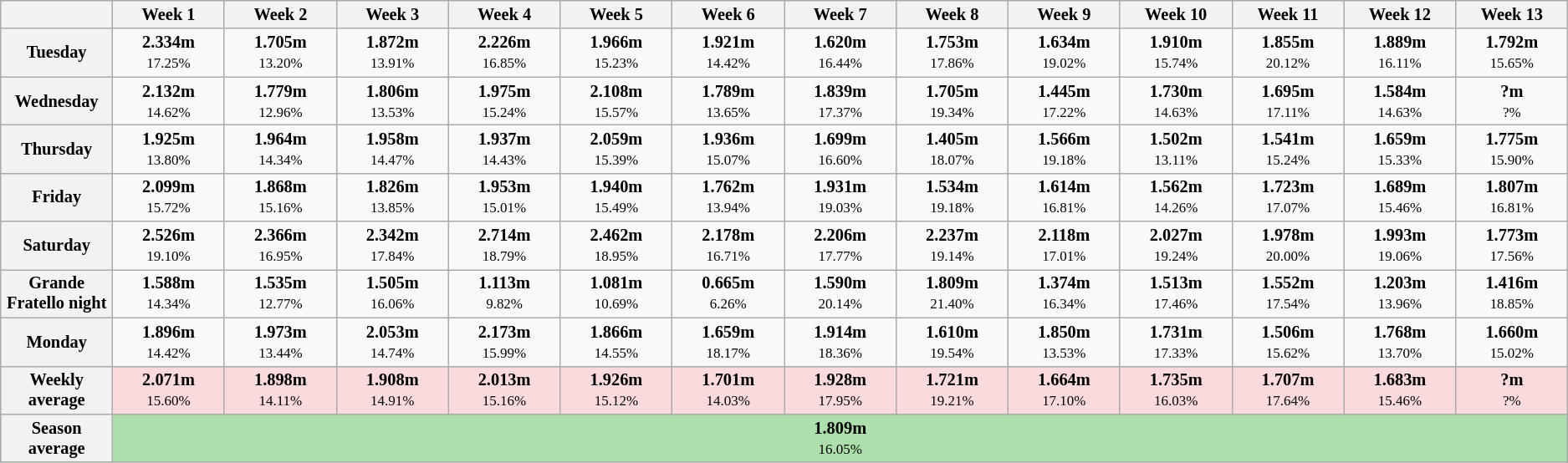<table class="wikitable" style="font-size:85%; text-align:center;">
<tr>
<th style="width:6%"></th>
<th style="width:6%">Week 1</th>
<th style="width:6%">Week 2</th>
<th style="width:6%">Week 3</th>
<th style="width:6%">Week 4</th>
<th style="width:6%">Week 5</th>
<th style="width:6%">Week 6</th>
<th style="width:6%">Week 7</th>
<th style="width:6%">Week 8</th>
<th style="width:6%">Week 9</th>
<th style="width:6%">Week 10</th>
<th style="width:6%">Week 11</th>
<th style="width:6%">Week 12</th>
<th style="width:6%">Week 13</th>
</tr>
<tr>
<th>Tuesday</th>
<td><strong>2.334m</strong><br><small>17.25%</small></td>
<td><strong>1.705m</strong><br><small>13.20%</small></td>
<td><strong>1.872m</strong><br><small>13.91%</small></td>
<td><strong>2.226m</strong><br><small>16.85%</small></td>
<td><strong>1.966m</strong><br><small>15.23%</small></td>
<td><strong>1.921m</strong><br><small>14.42%</small></td>
<td><strong>1.620m</strong><br><small>16.44%</small></td>
<td><strong>1.753m</strong><br><small>17.86%</small></td>
<td><strong>1.634m</strong><br><small>19.02%</small></td>
<td><strong>1.910m</strong><br><small>15.74%</small></td>
<td><strong>1.855m</strong><br><small>20.12%</small></td>
<td><strong>1.889m</strong><br><small>16.11%</small></td>
<td><strong>1.792m</strong><br><small>15.65%</small></td>
</tr>
<tr>
<th>Wednesday</th>
<td><strong>2.132m</strong><br><small>14.62%</small></td>
<td><strong>1.779m</strong><br><small>12.96%</small></td>
<td><strong>1.806m</strong><br><small>13.53%</small></td>
<td><strong>1.975m</strong><br><small>15.24%</small></td>
<td><strong>2.108m</strong><br><small>15.57%</small></td>
<td><strong>1.789m</strong><br><small>13.65%</small></td>
<td><strong>1.839m</strong><br><small>17.37%</small></td>
<td><strong>1.705m</strong><br><small>19.34%</small></td>
<td><strong>1.445m</strong><br><small>17.22%</small></td>
<td><strong>1.730m</strong><br><small>14.63%</small></td>
<td><strong>1.695m</strong><br><small>17.11%</small></td>
<td><strong>1.584m</strong><br><small>14.63%</small></td>
<td><strong>?m</strong><br><small>?%</small></td>
</tr>
<tr>
<th>Thursday</th>
<td><strong>1.925m</strong><br><small>13.80%</small></td>
<td><strong>1.964m</strong><br><small>14.34%</small></td>
<td><strong>1.958m</strong><br><small>14.47%</small></td>
<td><strong>1.937m</strong><br><small>14.43%</small></td>
<td><strong>2.059m</strong><br><small>15.39%</small></td>
<td><strong>1.936m</strong><br><small>15.07%</small></td>
<td><strong>1.699m</strong><br><small>16.60%</small></td>
<td><strong>1.405m</strong><br><small>18.07%</small></td>
<td><strong>1.566m</strong><br><small>19.18%</small></td>
<td><strong>1.502m</strong><br><small>13.11%</small></td>
<td><strong>1.541m</strong><br><small>15.24%</small></td>
<td><strong>1.659m</strong><br><small>15.33%</small></td>
<td><strong>1.775m</strong><br><small>15.90%</small></td>
</tr>
<tr>
<th>Friday</th>
<td><strong>2.099m</strong><br><small>15.72%</small></td>
<td><strong>1.868m</strong><br><small>15.16%</small></td>
<td><strong>1.826m</strong><br><small>13.85%</small></td>
<td><strong>1.953m</strong><br><small>15.01%</small></td>
<td><strong>1.940m</strong><br><small>15.49%</small></td>
<td><strong>1.762m</strong><br><small>13.94%</small></td>
<td><strong>1.931m</strong><br><small>19.03%</small></td>
<td><strong>1.534m</strong><br><small>19.18%</small></td>
<td><strong>1.614m</strong><br><small>16.81%</small></td>
<td><strong>1.562m</strong><br><small>14.26%</small></td>
<td><strong>1.723m</strong><br><small>17.07%</small></td>
<td><strong> 1.689m</strong><br><small>15.46%</small></td>
<td><strong>1.807m</strong><br><small>16.81%</small></td>
</tr>
<tr>
<th>Saturday</th>
<td><strong>2.526m</strong><br><small>19.10%</small></td>
<td><strong>2.366m</strong><br><small>16.95%</small></td>
<td><strong>2.342m</strong><br><small>17.84%</small></td>
<td><strong>2.714m</strong><br><small>18.79%</small></td>
<td><strong>2.462m</strong><br><small>18.95%</small></td>
<td><strong>2.178m</strong><br><small>16.71%</small></td>
<td><strong>2.206m</strong><br><small>17.77%</small></td>
<td><strong>2.237m</strong><br><small>19.14%</small></td>
<td><strong>2.118m</strong><br><small>17.01%</small></td>
<td><strong>2.027m</strong><br><small>19.24%</small></td>
<td><strong>1.978m</strong><br><small>20.00%</small></td>
<td><strong>1.993m</strong><br><small>19.06%</small></td>
<td><strong>1.773m</strong><br><small>17.56%</small></td>
</tr>
<tr>
<th>Grande Fratello night</th>
<td><strong>1.588m</strong><br><small>14.34%</small></td>
<td><strong>1.535m</strong><br><small>12.77%</small></td>
<td><strong>1.505m</strong><br><small>16.06%</small></td>
<td><strong>1.113m</strong><br><small>9.82%</small></td>
<td><strong>1.081m</strong><br><small>10.69%</small></td>
<td><strong>0.665m</strong><br><small>6.26%</small></td>
<td><strong>1.590m</strong><br><small>20.14%</small></td>
<td><strong>1.809m</strong><br><small>21.40%</small></td>
<td><strong>1.374m</strong><br><small>16.34%</small></td>
<td><strong>1.513m</strong><br><small>17.46%</small></td>
<td><strong>1.552m</strong><br><small>17.54%</small></td>
<td><strong>1.203m</strong><br><small>13.96%</small></td>
<td><strong>1.416m</strong><br><small>18.85%</small></td>
</tr>
<tr>
<th>Monday</th>
<td><strong>1.896m</strong><br><small>14.42%</small></td>
<td><strong>1.973m</strong><br><small>13.44%</small></td>
<td><strong>2.053m</strong><br><small>14.74%</small></td>
<td><strong>2.173m</strong><br><small>15.99%</small></td>
<td><strong>1.866m</strong><br><small>14.55%</small></td>
<td><strong>1.659m</strong><br><small>18.17%</small></td>
<td><strong>1.914m</strong><br><small>18.36%</small></td>
<td><strong>1.610m</strong><br><small>19.54%</small></td>
<td><strong>1.850m</strong><br><small>13.53%</small></td>
<td><strong>1.731m</strong><br><small>17.33%</small></td>
<td><strong> 1.506m</strong><br><small>15.62%</small></td>
<td><strong>1.768m</strong><br><small>13.70%</small></td>
<td><strong>1.660m</strong><br><small>15.02%</small></td>
</tr>
<tr style="background:#FADADD;" |>
<th>Weekly average</th>
<td><strong>2.071m</strong><br><small>15.60%</small></td>
<td><strong>1.898m</strong><br><small>14.11%</small></td>
<td><strong>1.908m</strong><br><small>14.91%</small></td>
<td><strong>2.013m</strong><br><small>15.16%</small></td>
<td><strong>1.926m</strong><br><small>15.12%</small></td>
<td><strong>1.701m</strong><br><small>14.03%</small></td>
<td><strong>1.928m</strong><br><small>17.95%</small></td>
<td><strong>1.721m</strong><br><small>19.21%</small></td>
<td><strong>1.664m</strong><br><small>17.10%</small></td>
<td><strong>1.735m</strong><br><small>16.03%</small></td>
<td><strong>1.707m</strong><br><small>17.64%</small></td>
<td><strong>1.683m</strong><br><small>15.46%</small></td>
<td><strong>?m</strong><br><small>?%</small></td>
</tr>
<tr style="background:#ADDFAD;" |>
<th>Season average</th>
<td colspan="13"><strong>1.809m</strong><br><small>16.05%</small></td>
</tr>
</table>
